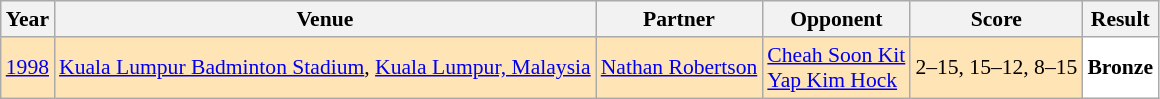<table class="sortable wikitable" style="font-size: 90%;">
<tr>
<th>Year</th>
<th>Venue</th>
<th>Partner</th>
<th>Opponent</th>
<th>Score</th>
<th>Result</th>
</tr>
<tr style="background:#FFE4B5">
<td align="center"><a href='#'>1998</a></td>
<td align="left"><a href='#'>Kuala Lumpur Badminton Stadium</a>, <a href='#'>Kuala Lumpur, Malaysia</a></td>
<td align="left"> <a href='#'>Nathan Robertson</a></td>
<td align="left"> <a href='#'>Cheah Soon Kit</a> <br>  <a href='#'>Yap Kim Hock</a></td>
<td align="left">2–15, 15–12, 8–15</td>
<td style="text-align:left; background:white"> <strong>Bronze</strong></td>
</tr>
</table>
